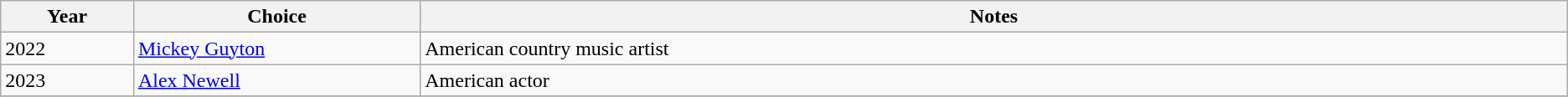<table class="wikitable unsortable plainrowheaders">
<tr>
<th scope="col" width="2%">Year</th>
<th scope="col" width="5%">Choice</th>
<th scope="col" width="20%">Notes</th>
</tr>
<tr>
<td>2022</td>
<td><a href='#'>Mickey Guyton</a></td>
<td>American country music artist</td>
</tr>
<tr>
<td>2023</td>
<td><a href='#'>Alex Newell</a></td>
<td>American actor</td>
</tr>
<tr>
</tr>
</table>
